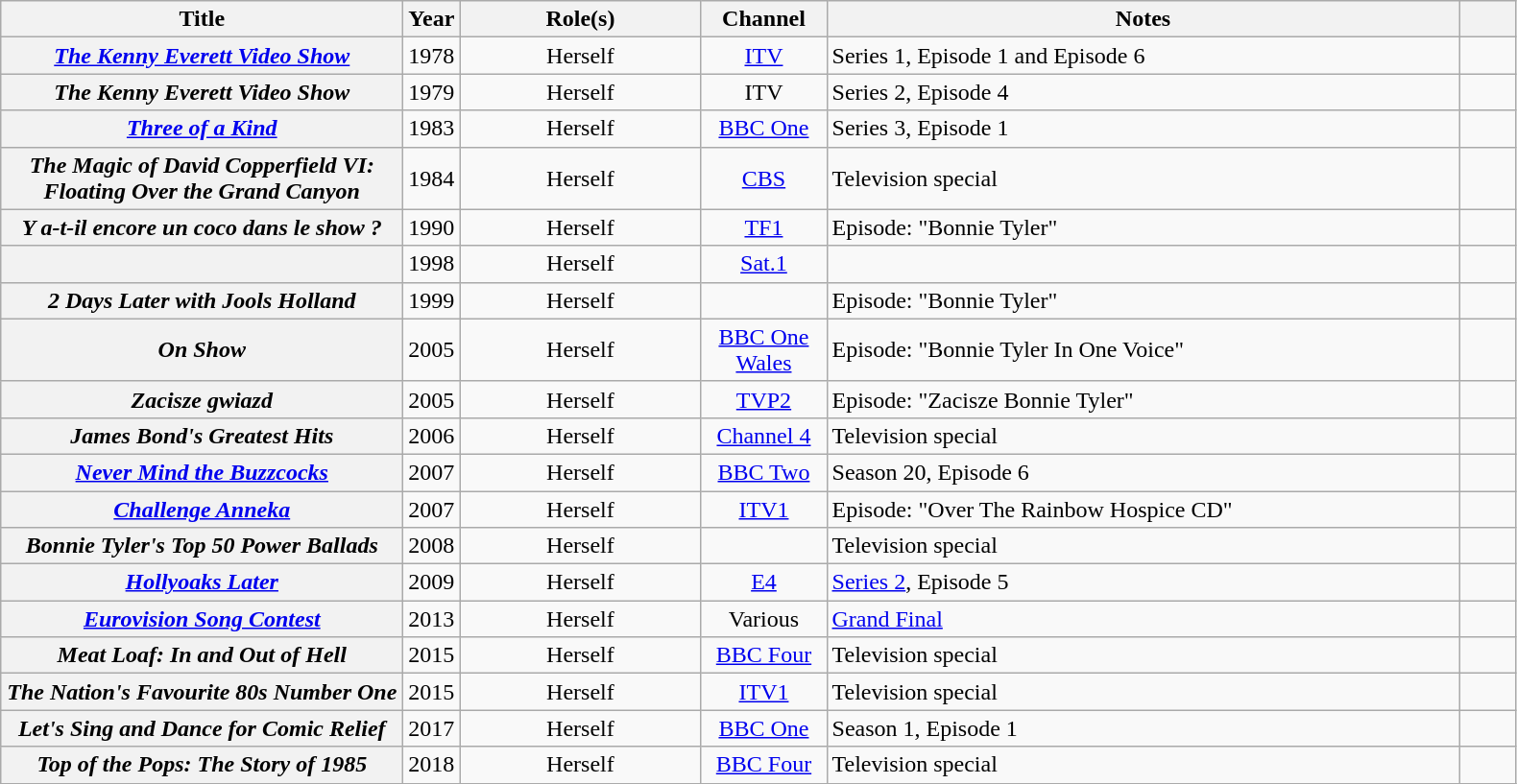<table class="wikitable plainrowheaders sortable" style="text-align: center;">
<tr>
<th scope="col" style="width: 17em;">Title</th>
<th scope="col" style="width: 2em;">Year</th>
<th scope="col" style="width: 10em;">Role(s)</th>
<th scope="col" style="width: 5em;">Channel</th>
<th scope="col" class="unsortable" style="width: 27em;">Notes</th>
<th scope="col" class="unsortable" style="width: 2em;"></th>
</tr>
<tr>
<th scope=row><em><a href='#'>The Kenny Everett Video Show</a></em></th>
<td>1978</td>
<td>Herself</td>
<td><a href='#'>ITV</a></td>
<td style="text-align:left;">Series 1, Episode 1 and Episode 6</td>
<td></td>
</tr>
<tr>
<th scope=row><em>The Kenny Everett Video Show</em></th>
<td>1979</td>
<td>Herself</td>
<td>ITV</td>
<td style="text-align:left;">Series 2, Episode 4</td>
<td></td>
</tr>
<tr>
<th scope=row><em><a href='#'>Three of a Kind</a></em></th>
<td>1983</td>
<td>Herself</td>
<td><a href='#'>BBC One</a></td>
<td style="text-align:left;">Series 3, Episode 1</td>
<td></td>
</tr>
<tr>
<th scope=row><em>The Magic of David Copperfield VI: Floating Over the Grand Canyon</em></th>
<td>1984</td>
<td>Herself</td>
<td><a href='#'>CBS</a></td>
<td style="text-align:left;">Television special</td>
<td></td>
</tr>
<tr>
<th scope=row><em>Y a-t-il encore un coco dans le show ?</em></th>
<td>1990</td>
<td>Herself</td>
<td><a href='#'>TF1</a></td>
<td style="text-align:left;">Episode: "Bonnie Tyler"</td>
<td></td>
</tr>
<tr>
<th scope=row><em></em></th>
<td>1998</td>
<td>Herself</td>
<td><a href='#'>Sat.1</a></td>
<td style="text-align:left;"></td>
<td></td>
</tr>
<tr>
<th scope=row><em>2 Days Later with Jools Holland</em></th>
<td>1999</td>
<td>Herself</td>
<td></td>
<td style="text-align:left;">Episode: "Bonnie Tyler"</td>
<td></td>
</tr>
<tr>
<th scope=row><em>On Show</em></th>
<td>2005</td>
<td>Herself</td>
<td><a href='#'>BBC One Wales</a></td>
<td style="text-align:left;">Episode: "Bonnie Tyler In One Voice"</td>
<td></td>
</tr>
<tr>
<th scope=row><em>Zacisze gwiazd</em></th>
<td>2005</td>
<td>Herself</td>
<td><a href='#'>TVP2</a></td>
<td style="text-align:left;">Episode: "Zacisze Bonnie Tyler"</td>
<td></td>
</tr>
<tr>
<th scope=row><em>James Bond's Greatest Hits</em></th>
<td>2006</td>
<td>Herself</td>
<td><a href='#'>Channel 4</a></td>
<td style="text-align:left;">Television special</td>
<td></td>
</tr>
<tr>
<th scope=row><em><a href='#'>Never Mind the Buzzcocks</a></em></th>
<td>2007</td>
<td>Herself</td>
<td><a href='#'>BBC Two</a></td>
<td style="text-align:left;">Season 20, Episode 6</td>
<td></td>
</tr>
<tr>
<th scope=row><em><a href='#'>Challenge Anneka</a></em></th>
<td>2007</td>
<td>Herself</td>
<td><a href='#'>ITV1</a></td>
<td style="text-align:left;">Episode: "Over The Rainbow Hospice CD"</td>
<td></td>
</tr>
<tr>
<th scope=row><em>Bonnie Tyler's Top 50 Power Ballads</em></th>
<td>2008</td>
<td>Herself</td>
<td></td>
<td style="text-align:left;">Television special</td>
<td></td>
</tr>
<tr>
<th scope=row><em><a href='#'>Hollyoaks Later</a></em></th>
<td>2009</td>
<td>Herself</td>
<td><a href='#'>E4</a></td>
<td style="text-align:left;"><a href='#'>Series 2</a>, Episode 5</td>
<td></td>
</tr>
<tr>
<th scope=row><em><a href='#'>Eurovision Song Contest</a></em></th>
<td>2013</td>
<td>Herself</td>
<td>Various</td>
<td style="text-align:left;"><a href='#'>Grand Final</a></td>
<td></td>
</tr>
<tr>
<th scope=row><em>Meat Loaf: In and Out of Hell</em></th>
<td>2015</td>
<td>Herself</td>
<td><a href='#'>BBC Four</a></td>
<td style="text-align:left;">Television special</td>
<td></td>
</tr>
<tr>
<th scope=row><em>The Nation's Favourite 80s Number One</em></th>
<td>2015</td>
<td>Herself</td>
<td><a href='#'>ITV1</a></td>
<td style="text-align:left;">Television special</td>
<td></td>
</tr>
<tr>
<th scope=row><em>Let's Sing and Dance for Comic Relief</em></th>
<td>2017</td>
<td>Herself</td>
<td><a href='#'>BBC One</a></td>
<td style="text-align:left;">Season 1, Episode 1</td>
<td></td>
</tr>
<tr>
<th scope=row><em>Top of the Pops: The Story of 1985</em></th>
<td>2018</td>
<td>Herself</td>
<td><a href='#'>BBC Four</a></td>
<td style="text-align:left;">Television special</td>
<td></td>
</tr>
<tr>
</tr>
</table>
